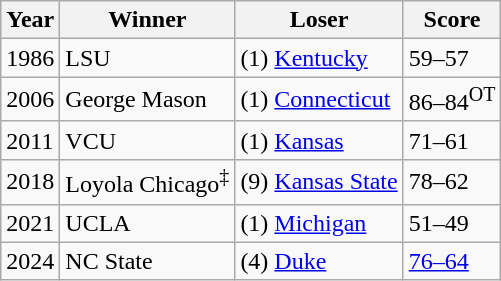<table class="wikitable">
<tr>
<th>Year</th>
<th>Winner</th>
<th>Loser</th>
<th>Score</th>
</tr>
<tr>
<td>1986</td>
<td>LSU</td>
<td>(1) <a href='#'>Kentucky</a></td>
<td>59–57</td>
</tr>
<tr>
<td>2006</td>
<td>George Mason</td>
<td>(1) <a href='#'>Connecticut</a></td>
<td>86–84<sup>OT</sup></td>
</tr>
<tr>
<td>2011</td>
<td>VCU</td>
<td>(1) <a href='#'>Kansas</a></td>
<td>71–61</td>
</tr>
<tr>
<td>2018</td>
<td>Loyola Chicago<sup>‡</sup></td>
<td>(9) <a href='#'>Kansas State</a></td>
<td>78–62</td>
</tr>
<tr>
<td>2021</td>
<td>UCLA</td>
<td>(1) <a href='#'>Michigan</a></td>
<td>51–49</td>
</tr>
<tr>
<td>2024</td>
<td>NC State</td>
<td>(4) <a href='#'>Duke</a></td>
<td><a href='#'>76–64</a></td>
</tr>
</table>
